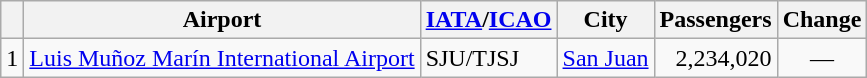<table class="wikitable sortable">
<tr>
<th></th>
<th>Airport</th>
<th><a href='#'>IATA</a>/<a href='#'>ICAO</a></th>
<th>City</th>
<th>Passengers</th>
<th>Change</th>
</tr>
<tr>
<td>1</td>
<td><a href='#'>Luis Muñoz Marín International Airport</a></td>
<td>SJU/TJSJ</td>
<td><a href='#'>San Juan</a></td>
<td align="right">2,234,020</td>
<td align="center">—</td>
</tr>
</table>
